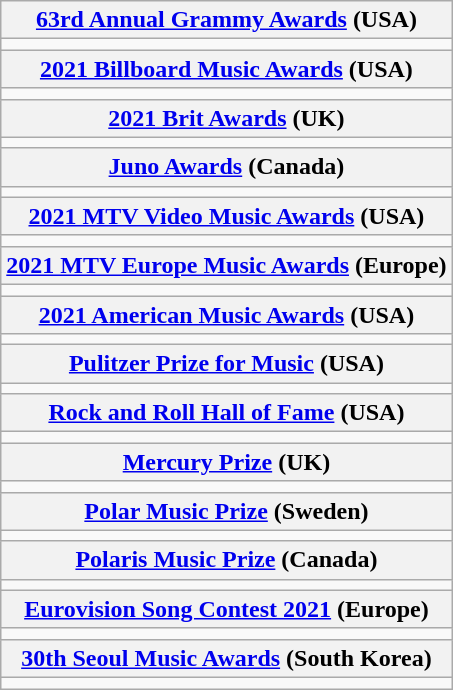<table class="wikitable">
<tr>
<th><a href='#'>63rd Annual Grammy Awards</a> (USA)</th>
</tr>
<tr>
<td></td>
</tr>
<tr>
<th><a href='#'>2021 Billboard Music Awards</a> (USA)</th>
</tr>
<tr>
<td></td>
</tr>
<tr>
<th><a href='#'>2021 Brit Awards</a> (UK)</th>
</tr>
<tr>
<td></td>
</tr>
<tr>
<th><a href='#'>Juno Awards</a> (Canada)</th>
</tr>
<tr>
<td></td>
</tr>
<tr>
<th><a href='#'>2021 MTV Video Music Awards</a> (USA)</th>
</tr>
<tr>
<td></td>
</tr>
<tr>
<th><a href='#'>2021 MTV Europe Music Awards</a> (Europe)</th>
</tr>
<tr>
<td></td>
</tr>
<tr>
<th><a href='#'>2021 American Music Awards</a> (USA)</th>
</tr>
<tr>
<td></td>
</tr>
<tr>
<th><a href='#'>Pulitzer Prize for Music</a> (USA)</th>
</tr>
<tr>
<td></td>
</tr>
<tr>
<th><a href='#'>Rock and Roll Hall of Fame</a> (USA)</th>
</tr>
<tr>
<td></td>
</tr>
<tr>
<th><a href='#'>Mercury Prize</a> (UK)</th>
</tr>
<tr>
<td></td>
</tr>
<tr>
<th><a href='#'>Polar Music Prize</a> (Sweden)</th>
</tr>
<tr>
<td></td>
</tr>
<tr>
<th><a href='#'>Polaris Music Prize</a> (Canada)</th>
</tr>
<tr>
<td></td>
</tr>
<tr>
<th><a href='#'>Eurovision Song Contest 2021</a> (Europe)</th>
</tr>
<tr>
<td></td>
</tr>
<tr>
<th><a href='#'>30th Seoul Music Awards</a> (South Korea)</th>
</tr>
<tr>
<td></td>
</tr>
</table>
